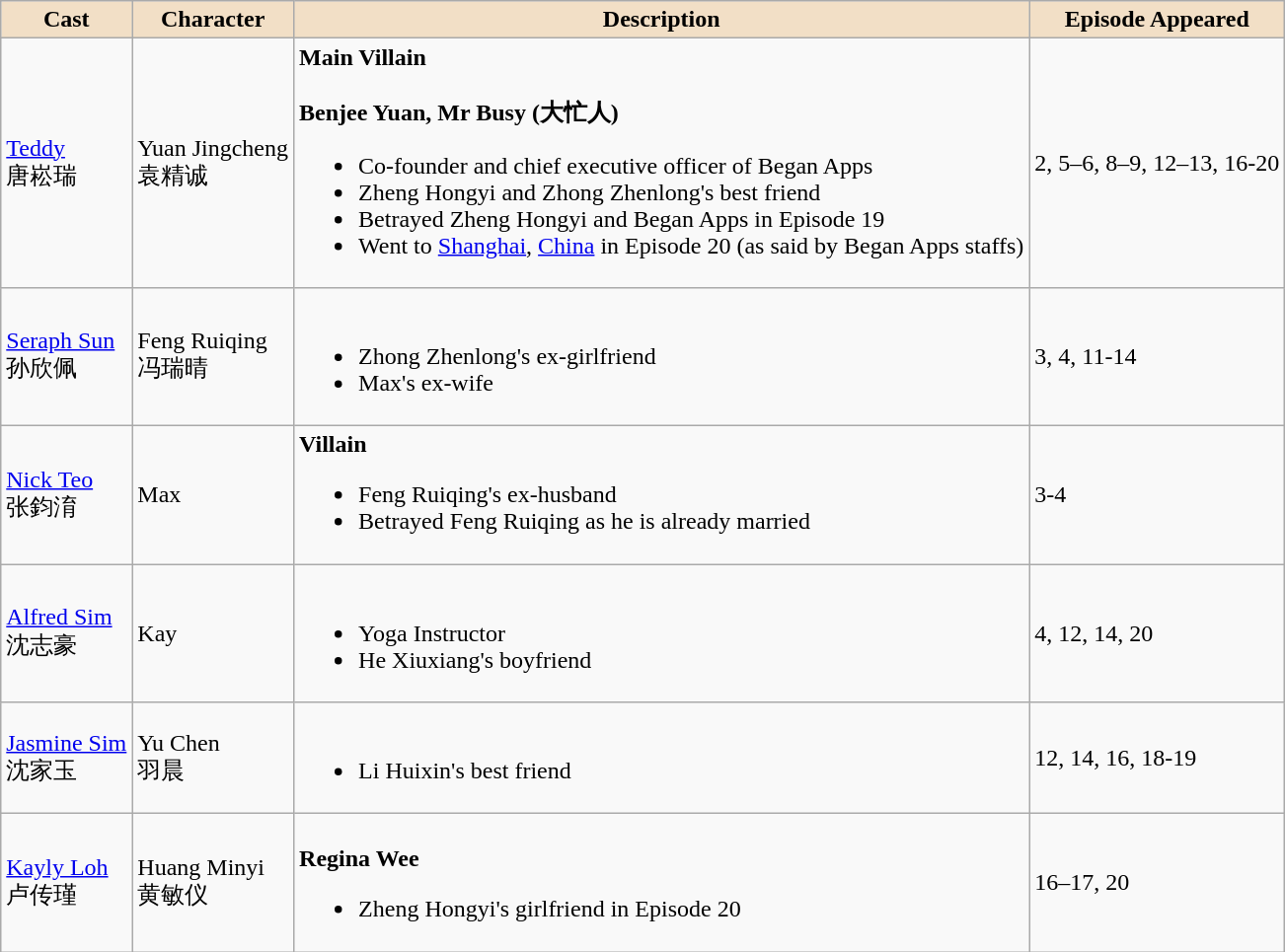<table class="wikitable">
<tr>
<th style="background:#f2dfc6">Cast</th>
<th style="background:#f2dfc6">Character</th>
<th style="background:#f2dfc6">Description</th>
<th style="background:#f2dfc6">Episode Appeared</th>
</tr>
<tr>
<td><a href='#'>Teddy</a> <br> 唐崧瑞</td>
<td>Yuan Jingcheng <br> 袁精诚</td>
<td><strong>Main Villain</strong> <br><br><strong>Benjee Yuan, Mr Busy (大忙人) </strong><ul><li>Co-founder and chief executive officer of Began Apps</li><li>Zheng Hongyi and Zhong Zhenlong's best friend</li><li>Betrayed Zheng Hongyi and Began Apps in Episode 19</li><li>Went to <a href='#'>Shanghai</a>, <a href='#'>China</a> in Episode 20 (as said by Began Apps staffs)</li></ul></td>
<td>2, 5–6, 8–9, 12–13, 16-20</td>
</tr>
<tr>
<td><a href='#'>Seraph Sun</a> <br> 孙欣佩</td>
<td>Feng Ruiqing <br> 冯瑞晴</td>
<td><br><ul><li>Zhong Zhenlong's ex-girlfriend</li><li>Max's ex-wife</li></ul></td>
<td>3, 4, 11-14</td>
</tr>
<tr>
<td><a href='#'>Nick Teo</a> <br> 张鈞淯</td>
<td>Max</td>
<td><strong>Villain</strong><br><ul><li>Feng Ruiqing's ex-husband</li><li>Betrayed Feng Ruiqing as he is already married</li></ul></td>
<td>3-4</td>
</tr>
<tr>
<td><a href='#'>Alfred Sim</a> <br> 沈志豪</td>
<td>Kay</td>
<td><br><ul><li>Yoga Instructor</li><li>He Xiuxiang's boyfriend</li></ul></td>
<td>4, 12, 14, 20</td>
</tr>
<tr>
<td><a href='#'>Jasmine Sim</a> <br> 沈家玉</td>
<td>Yu Chen <br> 羽晨</td>
<td><br><ul><li>Li Huixin's best friend</li></ul></td>
<td>12, 14, 16, 18-19</td>
</tr>
<tr>
<td><a href='#'>Kayly Loh</a> <br> 卢传瑾</td>
<td>Huang Minyi <br> 黄敏仪</td>
<td><br><strong> Regina Wee </strong><ul><li>Zheng Hongyi's girlfriend in Episode 20</li></ul></td>
<td>16–17, 20</td>
</tr>
</table>
